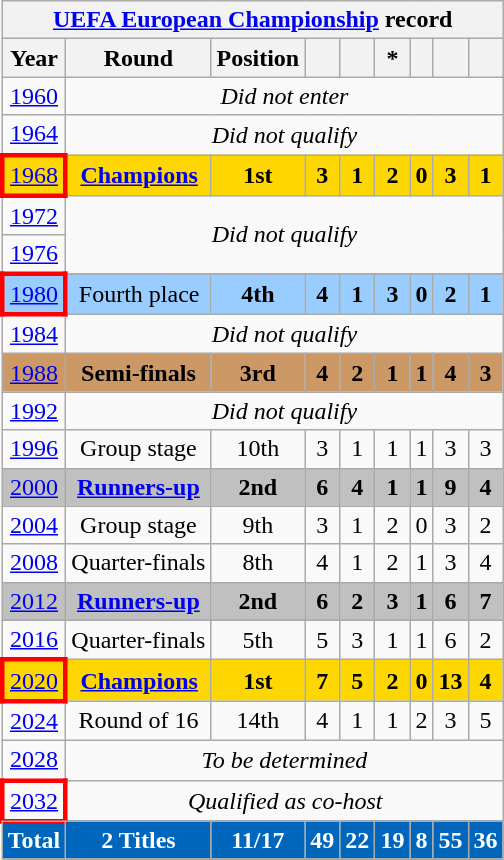<table class="wikitable" style="text-align: center;">
<tr>
<th colspan=9><a href='#'>UEFA European Championship</a> record</th>
</tr>
<tr>
<th>Year</th>
<th>Round</th>
<th>Position</th>
<th></th>
<th></th>
<th>*</th>
<th></th>
<th></th>
<th></th>
</tr>
<tr>
<td> <a href='#'>1960</a></td>
<td colspan=8><em>Did not enter</em></td>
</tr>
<tr>
<td> <a href='#'>1964</a></td>
<td colspan=8><em>Did not qualify</em></td>
</tr>
<tr style="background:Gold;">
<td style="border: 3px solid red"> <a href='#'>1968</a></td>
<td><strong><a href='#'>Champions</a></strong></td>
<td><strong>1st</strong></td>
<td><strong>3</strong></td>
<td><strong>1</strong></td>
<td><strong>2</strong></td>
<td><strong>0</strong></td>
<td><strong>3</strong></td>
<td><strong>1</strong></td>
</tr>
<tr>
<td> <a href='#'>1972</a></td>
<td rowspan=2 colspan=8><em>Did not qualify</em></td>
</tr>
<tr>
<td> <a href='#'>1976</a></td>
</tr>
<tr>
</tr>
<tr style="background:#9acdff;">
<td style="border: 3px solid red"> <a href='#'>1980</a></td>
<td>Fourth place</td>
<td><strong>4th</strong></td>
<td><strong>4</strong></td>
<td><strong>1</strong></td>
<td><strong>3</strong></td>
<td><strong>0</strong></td>
<td><strong>2</strong></td>
<td><strong>1</strong></td>
</tr>
<tr>
<td> <a href='#'>1984</a></td>
<td colspan=8><em>Did not qualify</em></td>
</tr>
<tr style="background:#c96;">
<td> <a href='#'>1988</a></td>
<td><strong>Semi-finals</strong></td>
<td><strong>3rd</strong></td>
<td><strong>4</strong></td>
<td><strong>2</strong></td>
<td><strong>1</strong></td>
<td><strong>1</strong></td>
<td><strong>4</strong></td>
<td><strong>3</strong></td>
</tr>
<tr>
<td> <a href='#'>1992</a></td>
<td colspan=8><em>Did not qualify</em></td>
</tr>
<tr>
<td> <a href='#'>1996</a></td>
<td>Group stage</td>
<td>10th</td>
<td>3</td>
<td>1</td>
<td>1</td>
<td>1</td>
<td>3</td>
<td>3</td>
</tr>
<tr style="background:Silver;">
<td>  <a href='#'>2000</a></td>
<td><strong><a href='#'>Runners-up</a></strong></td>
<td><strong>2nd</strong></td>
<td><strong>6</strong></td>
<td><strong>4</strong></td>
<td><strong>1</strong></td>
<td><strong>1</strong></td>
<td><strong>9</strong></td>
<td><strong>4</strong></td>
</tr>
<tr>
<td> <a href='#'>2004</a></td>
<td>Group stage</td>
<td>9th</td>
<td>3</td>
<td>1</td>
<td>2</td>
<td>0</td>
<td>3</td>
<td>2</td>
</tr>
<tr>
<td>  <a href='#'>2008</a></td>
<td>Quarter-finals</td>
<td>8th</td>
<td>4</td>
<td>1</td>
<td>2</td>
<td>1</td>
<td>3</td>
<td>4</td>
</tr>
<tr style="background:Silver;">
<td>  <a href='#'>2012</a></td>
<td><strong><a href='#'>Runners-up</a></strong></td>
<td><strong>2nd</strong></td>
<td><strong>6</strong></td>
<td><strong>2</strong></td>
<td><strong>3</strong></td>
<td><strong>1</strong></td>
<td><strong>6</strong></td>
<td><strong>7</strong></td>
</tr>
<tr>
<td> <a href='#'>2016</a></td>
<td>Quarter-finals</td>
<td>5th</td>
<td>5</td>
<td>3</td>
<td>1</td>
<td>1</td>
<td>6</td>
<td>2</td>
</tr>
<tr style="background:gold">
<td style="border:3px solid red"> <a href='#'>2020</a></td>
<td><strong><a href='#'>Champions</a></strong></td>
<td><strong>1st</strong></td>
<td><strong>7</strong></td>
<td><strong>5</strong></td>
<td><strong>2</strong></td>
<td><strong>0</strong></td>
<td><strong>13</strong></td>
<td><strong>4</strong></td>
</tr>
<tr>
<td> <a href='#'>2024</a></td>
<td>Round of 16</td>
<td>14th</td>
<td>4</td>
<td>1</td>
<td>1</td>
<td>2</td>
<td>3</td>
<td>5</td>
</tr>
<tr>
<td>  <a href='#'>2028</a></td>
<td colspan=8><em>To be determined</em></td>
</tr>
<tr>
<td style="border:3px solid red">  <a href='#'>2032</a></td>
<td colspan=8><em>Qualified as co-host</em></td>
</tr>
<tr>
</tr>
<tr style="color:white;">
<th style="background:#0066bc;color:white;">Total</th>
<th style="background:#0066bc;color:white;">2 Titles</th>
<th style="background:#0066bc;color:white;">11/17</th>
<th style="background:#0066bc;color:white;">49</th>
<th style="background:#0066bc;color:white;">22</th>
<th style="background:#0066bc;color:white;">19</th>
<th style="background:#0066bc;color:white;">8</th>
<th style="background:#0066bc;color:white;">55</th>
<th style="background:#0066bc;color:white;">36</th>
</tr>
</table>
